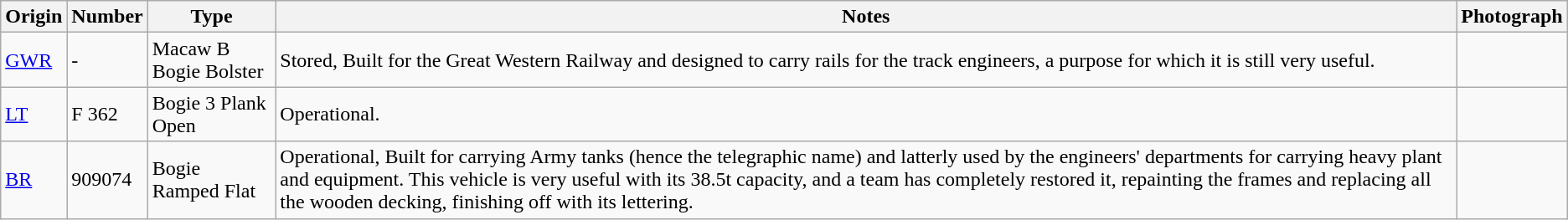<table class="wikitable">
<tr>
<th>Origin</th>
<th>Number</th>
<th>Type</th>
<th>Notes</th>
<th>Photograph</th>
</tr>
<tr>
<td><a href='#'>GWR</a></td>
<td>-</td>
<td>Macaw B Bogie Bolster</td>
<td>Stored, Built for the Great Western Railway and designed to carry rails for the track engineers, a purpose for which it is still very useful.</td>
<td></td>
</tr>
<tr>
<td><a href='#'>LT</a></td>
<td>F 362</td>
<td>Bogie 3 Plank Open</td>
<td>Operational.</td>
<td></td>
</tr>
<tr>
<td><a href='#'>BR</a></td>
<td>909074</td>
<td>Bogie Ramped Flat</td>
<td>Operational, Built for carrying Army tanks (hence the telegraphic name) and latterly used by the engineers' departments for carrying heavy plant and equipment. This vehicle is very useful with its 38.5t capacity, and a team has completely restored it, repainting the frames and replacing all the wooden decking, finishing off with its lettering.</td>
<td></td>
</tr>
</table>
